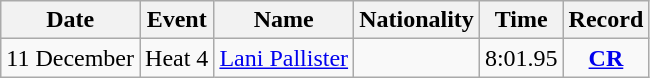<table class="wikitable" style=text-align:center>
<tr>
<th>Date</th>
<th>Event</th>
<th>Name</th>
<th>Nationality</th>
<th>Time</th>
<th>Record</th>
</tr>
<tr>
<td>11 December</td>
<td>Heat 4</td>
<td align=left><a href='#'>Lani Pallister</a></td>
<td align=left></td>
<td>8:01.95</td>
<td><a href='#'><strong>CR</strong></a></td>
</tr>
</table>
